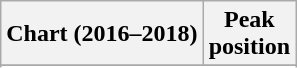<table class="wikitable sortable plainrowheaders" style="text-align:center">
<tr>
<th scope="col">Chart (2016–2018)</th>
<th scope="col">Peak<br>position</th>
</tr>
<tr>
</tr>
<tr>
</tr>
<tr>
</tr>
<tr>
</tr>
</table>
